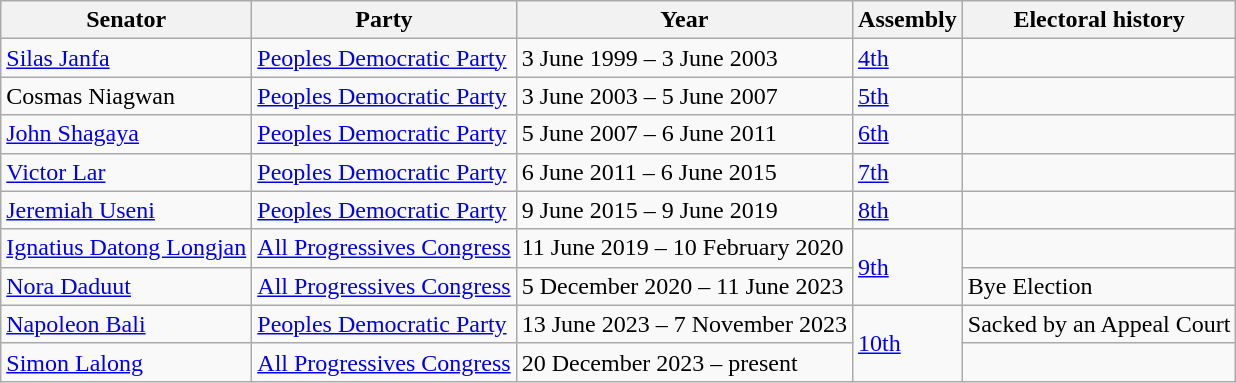<table class="wikitable">
<tr>
<th>Senator</th>
<th>Party</th>
<th>Year</th>
<th>Assembly</th>
<th>Electoral history</th>
</tr>
<tr>
<td><a href='#'>Silas Janfa</a></td>
<td><a href='#'>Peoples Democratic Party</a></td>
<td>3 June 1999 – 3 June 2003</td>
<td><a href='#'>4th</a></td>
<td></td>
</tr>
<tr>
<td>Cosmas Niagwan</td>
<td><a href='#'>Peoples Democratic Party</a></td>
<td>3 June 2003 – 5 June 2007</td>
<td><a href='#'>5th</a></td>
<td></td>
</tr>
<tr>
<td><a href='#'>John Shagaya</a></td>
<td><a href='#'>Peoples Democratic Party</a></td>
<td>5 June 2007 – 6 June 2011</td>
<td><a href='#'>6th</a></td>
<td></td>
</tr>
<tr>
<td><a href='#'>Victor Lar</a></td>
<td><a href='#'>Peoples Democratic Party</a></td>
<td>6 June 2011 – 6 June 2015</td>
<td><a href='#'>7th</a></td>
<td></td>
</tr>
<tr>
<td><a href='#'>Jeremiah Useni</a></td>
<td><a href='#'>Peoples Democratic Party</a></td>
<td>9 June 2015 – 9 June 2019</td>
<td><a href='#'>8th</a></td>
<td></td>
</tr>
<tr>
<td><a href='#'>Ignatius Datong Longjan</a></td>
<td><a href='#'>All Progressives Congress</a></td>
<td>11 June 2019 – 10 February 2020</td>
<td rowspan="2"><a href='#'>9th</a></td>
<td></td>
</tr>
<tr>
<td><a href='#'>Nora Daduut</a></td>
<td><a href='#'>All Progressives Congress</a></td>
<td>5 December 2020 – 11 June 2023</td>
<td>Bye Election</td>
</tr>
<tr>
<td><a href='#'>Napoleon Bali</a></td>
<td><a href='#'>Peoples Democratic Party</a></td>
<td>13 June 2023 – 7 November 2023</td>
<td rowspan="2"><a href='#'>10th</a></td>
<td>Sacked by an Appeal Court</td>
</tr>
<tr>
<td><a href='#'>Simon Lalong</a></td>
<td><a href='#'>All Progressives Congress</a></td>
<td>20 December 2023 – present</td>
<td></td>
</tr>
</table>
